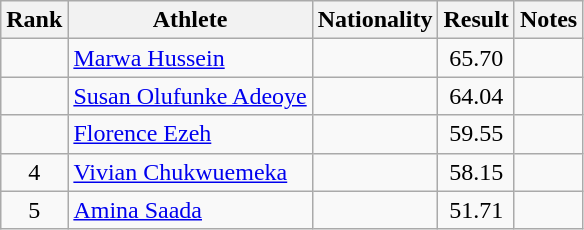<table class="wikitable sortable" style="text-align:center">
<tr>
<th>Rank</th>
<th>Athlete</th>
<th>Nationality</th>
<th>Result</th>
<th>Notes</th>
</tr>
<tr>
<td></td>
<td align=left><a href='#'>Marwa Hussein</a></td>
<td align=left></td>
<td>65.70</td>
<td></td>
</tr>
<tr>
<td></td>
<td align=left><a href='#'>Susan Olufunke Adeoye</a></td>
<td align=left></td>
<td>64.04</td>
<td></td>
</tr>
<tr>
<td></td>
<td align=left><a href='#'>Florence Ezeh</a></td>
<td align=left></td>
<td>59.55</td>
<td></td>
</tr>
<tr>
<td>4</td>
<td align=left><a href='#'>Vivian Chukwuemeka</a></td>
<td align=left></td>
<td>58.15</td>
<td></td>
</tr>
<tr>
<td>5</td>
<td align=left><a href='#'>Amina Saada</a></td>
<td align=left></td>
<td>51.71</td>
<td></td>
</tr>
</table>
